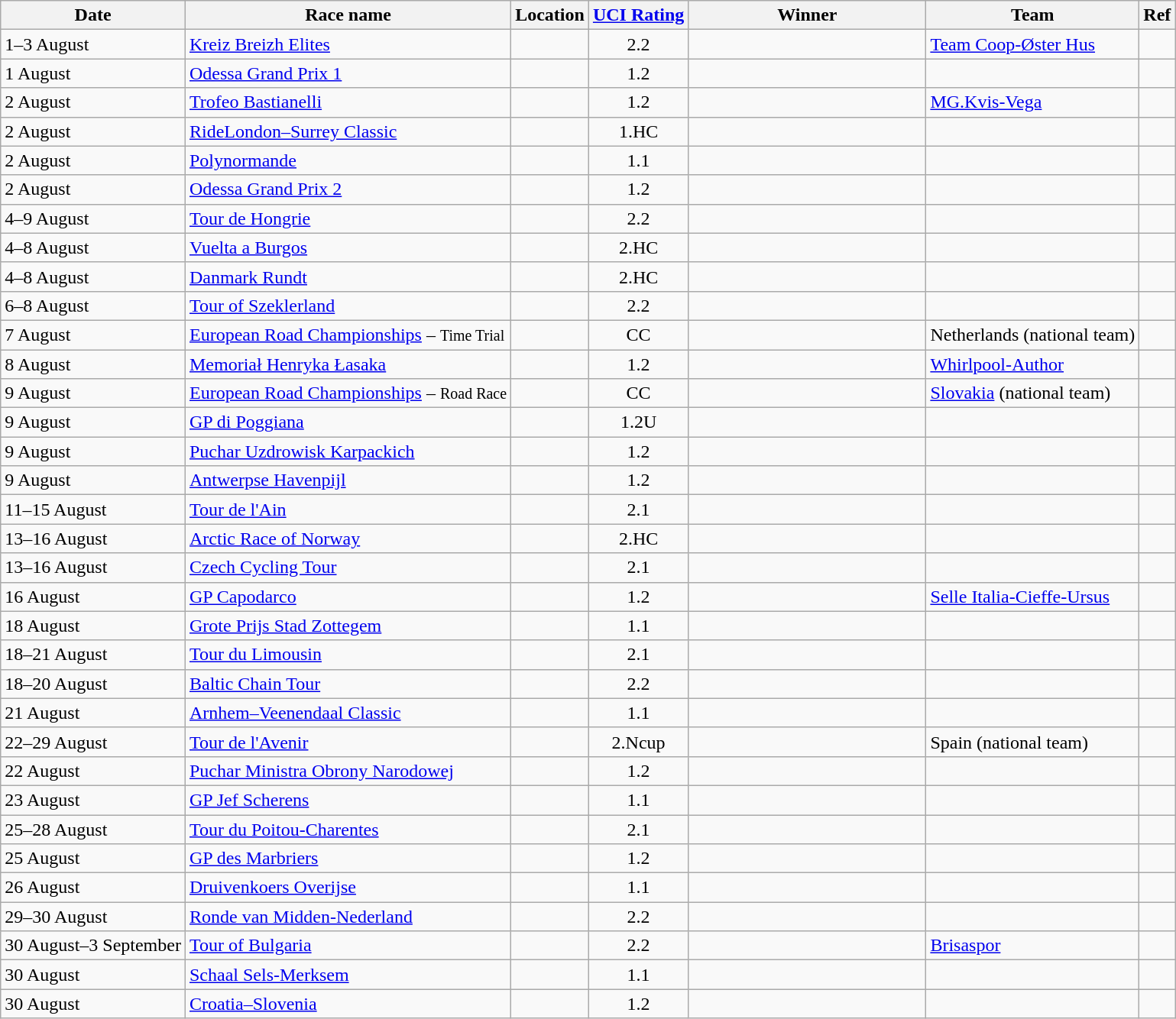<table class="wikitable sortable">
<tr>
<th>Date</th>
<th>Race name</th>
<th>Location</th>
<th><a href='#'>UCI Rating</a></th>
<th width=200px>Winner</th>
<th>Team</th>
<th>Ref</th>
</tr>
<tr>
<td>1–3 August</td>
<td><a href='#'>Kreiz Breizh Elites</a></td>
<td></td>
<td align=center>2.2</td>
<td></td>
<td><a href='#'>Team Coop-Øster Hus</a></td>
<td align=center></td>
</tr>
<tr>
<td>1 August</td>
<td><a href='#'>Odessa Grand Prix 1</a></td>
<td></td>
<td align=center>1.2</td>
<td></td>
<td></td>
<td align=center></td>
</tr>
<tr>
<td>2 August</td>
<td><a href='#'>Trofeo Bastianelli</a></td>
<td></td>
<td align=center>1.2</td>
<td></td>
<td><a href='#'>MG.Kvis-Vega</a></td>
<td align=center></td>
</tr>
<tr>
<td>2 August</td>
<td><a href='#'>RideLondon–Surrey Classic</a></td>
<td></td>
<td align=center>1.HC</td>
<td></td>
<td></td>
<td align=center></td>
</tr>
<tr>
<td>2 August</td>
<td><a href='#'>Polynormande</a></td>
<td></td>
<td align=center>1.1</td>
<td></td>
<td></td>
<td align=center></td>
</tr>
<tr>
<td>2 August</td>
<td><a href='#'>Odessa Grand Prix 2</a></td>
<td></td>
<td align=center>1.2</td>
<td></td>
<td></td>
<td align=center></td>
</tr>
<tr>
<td>4–9 August</td>
<td><a href='#'>Tour de Hongrie</a></td>
<td></td>
<td align=center>2.2</td>
<td></td>
<td></td>
<td align=center></td>
</tr>
<tr>
<td>4–8 August</td>
<td><a href='#'>Vuelta a Burgos</a></td>
<td></td>
<td align=center>2.HC</td>
<td></td>
<td></td>
<td align=center></td>
</tr>
<tr>
<td>4–8 August</td>
<td><a href='#'>Danmark Rundt</a></td>
<td></td>
<td align=center>2.HC</td>
<td></td>
<td></td>
<td align=center></td>
</tr>
<tr>
<td>6–8 August</td>
<td><a href='#'>Tour of Szeklerland</a></td>
<td></td>
<td align=center>2.2</td>
<td></td>
<td></td>
<td align=center></td>
</tr>
<tr>
<td>7 August</td>
<td><a href='#'>European Road Championships</a> – <small>Time Trial</small></td>
<td></td>
<td align=center>CC</td>
<td></td>
<td>Netherlands (national team)</td>
<td align=center></td>
</tr>
<tr>
<td>8 August</td>
<td><a href='#'>Memoriał Henryka Łasaka</a></td>
<td></td>
<td align=center>1.2</td>
<td></td>
<td><a href='#'>Whirlpool-Author</a></td>
<td align=center></td>
</tr>
<tr>
<td>9 August</td>
<td><a href='#'>European Road Championships</a> – <small>Road Race</small></td>
<td></td>
<td align=center>CC</td>
<td></td>
<td><a href='#'>Slovakia</a> (national team)</td>
<td align=center></td>
</tr>
<tr>
<td>9 August</td>
<td><a href='#'>GP di Poggiana</a></td>
<td></td>
<td align=center>1.2U</td>
<td></td>
<td></td>
<td align=center></td>
</tr>
<tr>
<td>9 August</td>
<td><a href='#'>Puchar Uzdrowisk Karpackich</a></td>
<td></td>
<td align=center>1.2</td>
<td></td>
<td></td>
<td align=center></td>
</tr>
<tr>
<td>9 August</td>
<td><a href='#'>Antwerpse Havenpijl</a></td>
<td></td>
<td align=center>1.2</td>
<td></td>
<td></td>
<td align=center></td>
</tr>
<tr>
<td>11–15 August</td>
<td><a href='#'>Tour de l'Ain</a></td>
<td></td>
<td align=center>2.1</td>
<td></td>
<td></td>
<td align=center></td>
</tr>
<tr>
<td>13–16 August</td>
<td><a href='#'>Arctic Race of Norway</a></td>
<td></td>
<td align=center>2.HC</td>
<td></td>
<td></td>
<td align=center></td>
</tr>
<tr>
<td>13–16 August</td>
<td><a href='#'>Czech Cycling Tour</a></td>
<td></td>
<td align=center>2.1</td>
<td></td>
<td></td>
<td align=center></td>
</tr>
<tr>
<td>16 August</td>
<td><a href='#'>GP Capodarco</a></td>
<td></td>
<td align=center>1.2</td>
<td></td>
<td><a href='#'>Selle Italia-Cieffe-Ursus</a></td>
<td align=center></td>
</tr>
<tr>
<td>18 August</td>
<td><a href='#'>Grote Prijs Stad Zottegem</a></td>
<td></td>
<td align=center>1.1</td>
<td></td>
<td></td>
<td align=center></td>
</tr>
<tr>
<td>18–21 August</td>
<td><a href='#'>Tour du Limousin</a></td>
<td></td>
<td align=center>2.1</td>
<td></td>
<td></td>
<td align=center></td>
</tr>
<tr>
<td>18–20 August</td>
<td><a href='#'>Baltic Chain Tour</a></td>
<td><br></td>
<td align=center>2.2</td>
<td></td>
<td></td>
<td align=center></td>
</tr>
<tr>
<td>21 August</td>
<td><a href='#'>Arnhem–Veenendaal Classic</a></td>
<td></td>
<td align=center>1.1</td>
<td></td>
<td></td>
<td align=center></td>
</tr>
<tr>
<td>22–29 August</td>
<td><a href='#'>Tour de l'Avenir</a></td>
<td></td>
<td align=center>2.Ncup</td>
<td></td>
<td>Spain (national team)</td>
<td align=center></td>
</tr>
<tr>
<td>22 August</td>
<td><a href='#'>Puchar Ministra Obrony Narodowej</a></td>
<td></td>
<td align=center>1.2</td>
<td></td>
<td></td>
<td align=center></td>
</tr>
<tr>
<td>23 August</td>
<td><a href='#'>GP Jef Scherens</a></td>
<td></td>
<td align=center>1.1</td>
<td></td>
<td></td>
<td align=center></td>
</tr>
<tr>
<td>25–28 August</td>
<td><a href='#'>Tour du Poitou-Charentes</a></td>
<td></td>
<td align=center>2.1</td>
<td></td>
<td></td>
<td align=center></td>
</tr>
<tr>
<td>25 August</td>
<td><a href='#'>GP des Marbriers</a></td>
<td></td>
<td align=center>1.2</td>
<td></td>
<td></td>
<td align=center></td>
</tr>
<tr>
<td>26 August</td>
<td><a href='#'>Druivenkoers Overijse</a></td>
<td></td>
<td align=center>1.1</td>
<td></td>
<td></td>
<td align=center></td>
</tr>
<tr>
<td>29–30 August</td>
<td><a href='#'>Ronde van Midden-Nederland</a></td>
<td></td>
<td align=center>2.2</td>
<td></td>
<td></td>
<td align=center></td>
</tr>
<tr>
<td>30 August–3 September</td>
<td><a href='#'>Tour of Bulgaria</a></td>
<td></td>
<td align=center>2.2</td>
<td></td>
<td><a href='#'>Brisaspor</a></td>
<td align=center></td>
</tr>
<tr>
<td>30 August</td>
<td><a href='#'>Schaal Sels-Merksem</a></td>
<td></td>
<td align=center>1.1</td>
<td></td>
<td></td>
<td align=center></td>
</tr>
<tr>
<td>30 August</td>
<td><a href='#'>Croatia–Slovenia</a></td>
<td></td>
<td align=center>1.2</td>
<td></td>
<td></td>
<td align=center></td>
</tr>
</table>
